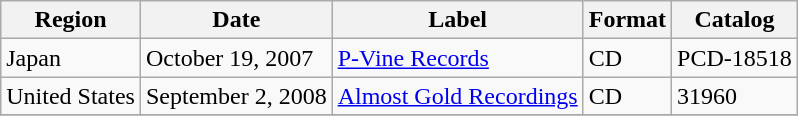<table class="wikitable">
<tr>
<th>Region</th>
<th>Date</th>
<th>Label</th>
<th>Format</th>
<th>Catalog</th>
</tr>
<tr>
<td>Japan</td>
<td>October 19, 2007</td>
<td><a href='#'>P-Vine Records</a></td>
<td>CD</td>
<td>PCD-18518</td>
</tr>
<tr>
<td>United States</td>
<td>September 2, 2008</td>
<td><a href='#'>Almost Gold Recordings</a></td>
<td>CD</td>
<td>31960</td>
</tr>
<tr>
</tr>
</table>
